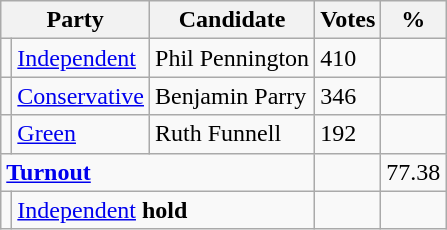<table class="wikitable">
<tr>
<th colspan="2">Party</th>
<th>Candidate</th>
<th>Votes</th>
<th>%</th>
</tr>
<tr>
<td></td>
<td><a href='#'>Independent</a></td>
<td>Phil Pennington</td>
<td>410</td>
<td></td>
</tr>
<tr>
<td></td>
<td><a href='#'>Conservative</a></td>
<td>Benjamin Parry</td>
<td>346</td>
<td></td>
</tr>
<tr>
<td></td>
<td><a href='#'>Green</a></td>
<td>Ruth Funnell</td>
<td>192</td>
<td></td>
</tr>
<tr>
<td colspan="3"><strong><a href='#'>Turnout</a></strong></td>
<td></td>
<td>77.38</td>
</tr>
<tr>
<td></td>
<td colspan="2"><a href='#'>Independent</a> <strong>hold</strong></td>
<td></td>
<td></td>
</tr>
</table>
